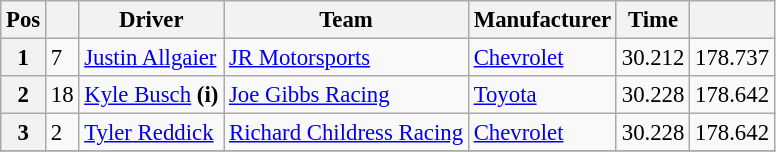<table class="wikitable" style="font-size:95%">
<tr>
<th>Pos</th>
<th></th>
<th>Driver</th>
<th>Team</th>
<th>Manufacturer</th>
<th>Time</th>
<th></th>
</tr>
<tr>
<th>1</th>
<td>7</td>
<td><a href='#'>Justin Allgaier</a></td>
<td><a href='#'>JR Motorsports</a></td>
<td><a href='#'>Chevrolet</a></td>
<td>30.212</td>
<td>178.737</td>
</tr>
<tr>
<th>2</th>
<td>18</td>
<td><a href='#'>Kyle Busch</a> <strong>(i)</strong></td>
<td><a href='#'>Joe Gibbs Racing</a></td>
<td><a href='#'>Toyota</a></td>
<td>30.228</td>
<td>178.642</td>
</tr>
<tr>
<th>3</th>
<td>2</td>
<td><a href='#'>Tyler Reddick</a></td>
<td><a href='#'>Richard Childress Racing</a></td>
<td><a href='#'>Chevrolet</a></td>
<td>30.228</td>
<td>178.642</td>
</tr>
<tr>
</tr>
</table>
